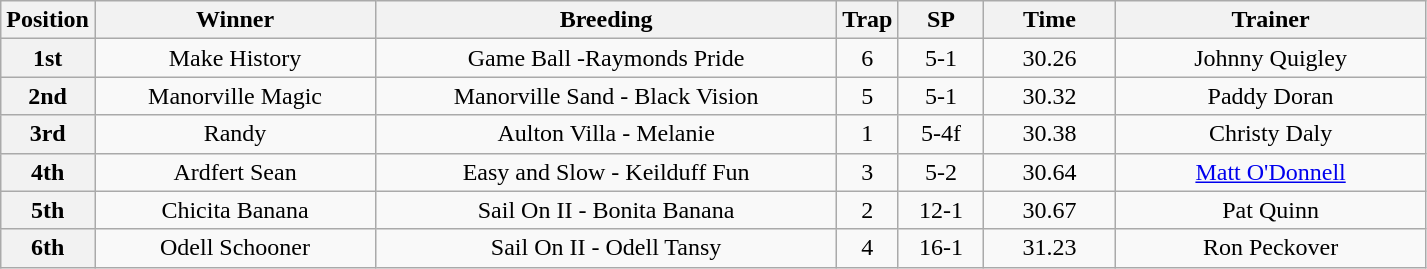<table class="wikitable" style="text-align: center">
<tr>
<th width=30>Position</th>
<th width=180>Winner</th>
<th width=300>Breeding</th>
<th width=30>Trap</th>
<th width=50>SP</th>
<th width=80>Time</th>
<th width=200>Trainer</th>
</tr>
<tr>
<th>1st</th>
<td>Make History</td>
<td>Game Ball -Raymonds Pride</td>
<td>6</td>
<td>5-1</td>
<td>30.26</td>
<td>Johnny Quigley</td>
</tr>
<tr>
<th>2nd</th>
<td>Manorville Magic</td>
<td>Manorville Sand - Black Vision</td>
<td>5</td>
<td>5-1</td>
<td>30.32</td>
<td>Paddy Doran</td>
</tr>
<tr>
<th>3rd</th>
<td>Randy</td>
<td>Aulton Villa - Melanie</td>
<td>1</td>
<td>5-4f</td>
<td>30.38</td>
<td>Christy Daly</td>
</tr>
<tr>
<th>4th</th>
<td>Ardfert Sean</td>
<td>Easy and Slow - Keilduff Fun</td>
<td>3</td>
<td>5-2</td>
<td>30.64</td>
<td><a href='#'>Matt O'Donnell</a></td>
</tr>
<tr>
<th>5th</th>
<td>Chicita Banana</td>
<td>Sail On II - Bonita Banana</td>
<td>2</td>
<td>12-1</td>
<td>30.67</td>
<td>Pat Quinn</td>
</tr>
<tr>
<th>6th</th>
<td>Odell Schooner</td>
<td>Sail On II - Odell Tansy</td>
<td>4</td>
<td>16-1</td>
<td>31.23</td>
<td>Ron Peckover</td>
</tr>
</table>
